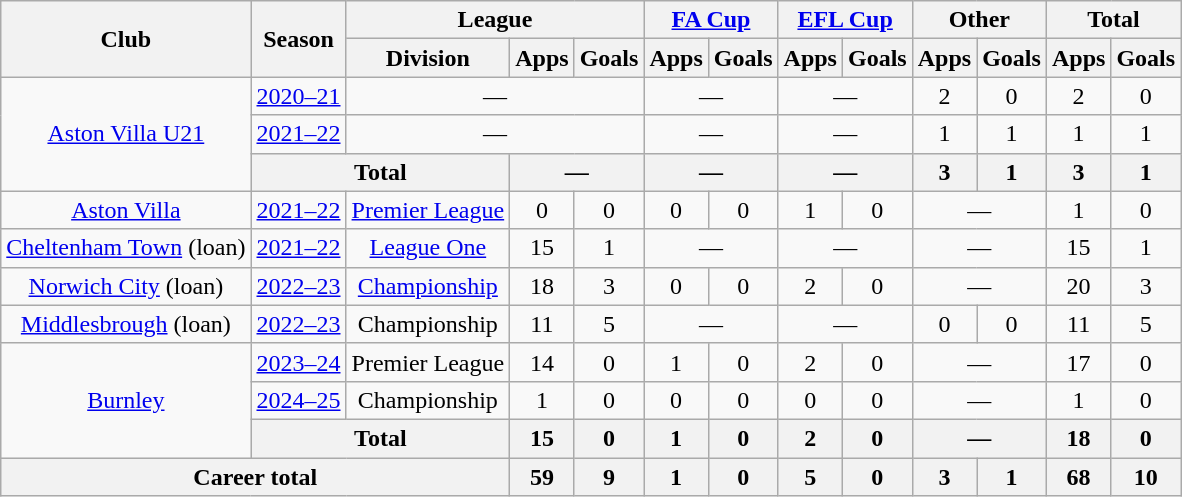<table class="wikitable" style="text-align:center">
<tr>
<th rowspan="2">Club</th>
<th rowspan="2">Season</th>
<th colspan="3">League</th>
<th colspan="2"><a href='#'>FA Cup</a></th>
<th colspan="2"><a href='#'>EFL Cup</a></th>
<th colspan="2">Other</th>
<th colspan="2">Total</th>
</tr>
<tr>
<th>Division</th>
<th>Apps</th>
<th>Goals</th>
<th>Apps</th>
<th>Goals</th>
<th>Apps</th>
<th>Goals</th>
<th>Apps</th>
<th>Goals</th>
<th>Apps</th>
<th>Goals</th>
</tr>
<tr>
<td rowspan=3><a href='#'>Aston Villa U21</a></td>
<td><a href='#'>2020–21</a></td>
<td colspan=3>—</td>
<td colspan=2>—</td>
<td colspan=2>—</td>
<td>2</td>
<td>0</td>
<td>2</td>
<td>0</td>
</tr>
<tr>
<td><a href='#'>2021–22</a></td>
<td colspan=3>—</td>
<td colspan=2>—</td>
<td colspan=2>—</td>
<td>1</td>
<td>1</td>
<td>1</td>
<td>1</td>
</tr>
<tr>
<th colspan=2>Total</th>
<th colspan=2>—</th>
<th colspan=2>—</th>
<th colspan=2>—</th>
<th>3</th>
<th>1</th>
<th>3</th>
<th>1</th>
</tr>
<tr>
<td><a href='#'>Aston Villa</a></td>
<td><a href='#'>2021–22</a></td>
<td><a href='#'>Premier League</a></td>
<td>0</td>
<td>0</td>
<td>0</td>
<td>0</td>
<td>1</td>
<td>0</td>
<td colspan=2>—</td>
<td>1</td>
<td>0</td>
</tr>
<tr>
<td><a href='#'>Cheltenham Town</a> (loan)</td>
<td><a href='#'>2021–22</a></td>
<td><a href='#'>League One</a></td>
<td>15</td>
<td>1</td>
<td colspan="2">—</td>
<td colspan="2">—</td>
<td colspan="2">—</td>
<td>15</td>
<td>1</td>
</tr>
<tr>
<td><a href='#'>Norwich City</a> (loan)</td>
<td><a href='#'>2022–23</a></td>
<td><a href='#'>Championship</a></td>
<td>18</td>
<td>3</td>
<td>0</td>
<td>0</td>
<td>2</td>
<td>0</td>
<td colspan="2">—</td>
<td>20</td>
<td>3</td>
</tr>
<tr>
<td><a href='#'>Middlesbrough</a> (loan)</td>
<td><a href='#'>2022–23</a></td>
<td>Championship</td>
<td>11</td>
<td>5</td>
<td colspan="2">—</td>
<td colspan="2">—</td>
<td>0</td>
<td>0</td>
<td>11</td>
<td>5</td>
</tr>
<tr>
<td rowspan="3"><a href='#'>Burnley</a></td>
<td><a href='#'>2023–24</a></td>
<td>Premier League</td>
<td>14</td>
<td>0</td>
<td>1</td>
<td>0</td>
<td>2</td>
<td>0</td>
<td colspan="2">—</td>
<td>17</td>
<td>0</td>
</tr>
<tr>
<td><a href='#'>2024–25</a></td>
<td>Championship</td>
<td>1</td>
<td>0</td>
<td>0</td>
<td>0</td>
<td>0</td>
<td>0</td>
<td colspan="2">—</td>
<td>1</td>
<td>0</td>
</tr>
<tr>
<th colspan=2>Total</th>
<th>15</th>
<th>0</th>
<th>1</th>
<th>0</th>
<th>2</th>
<th>0</th>
<th colspan=2>—</th>
<th>18</th>
<th>0</th>
</tr>
<tr>
<th colspan="3">Career total</th>
<th>59</th>
<th>9</th>
<th>1</th>
<th>0</th>
<th>5</th>
<th>0</th>
<th>3</th>
<th>1</th>
<th>68</th>
<th>10</th>
</tr>
</table>
